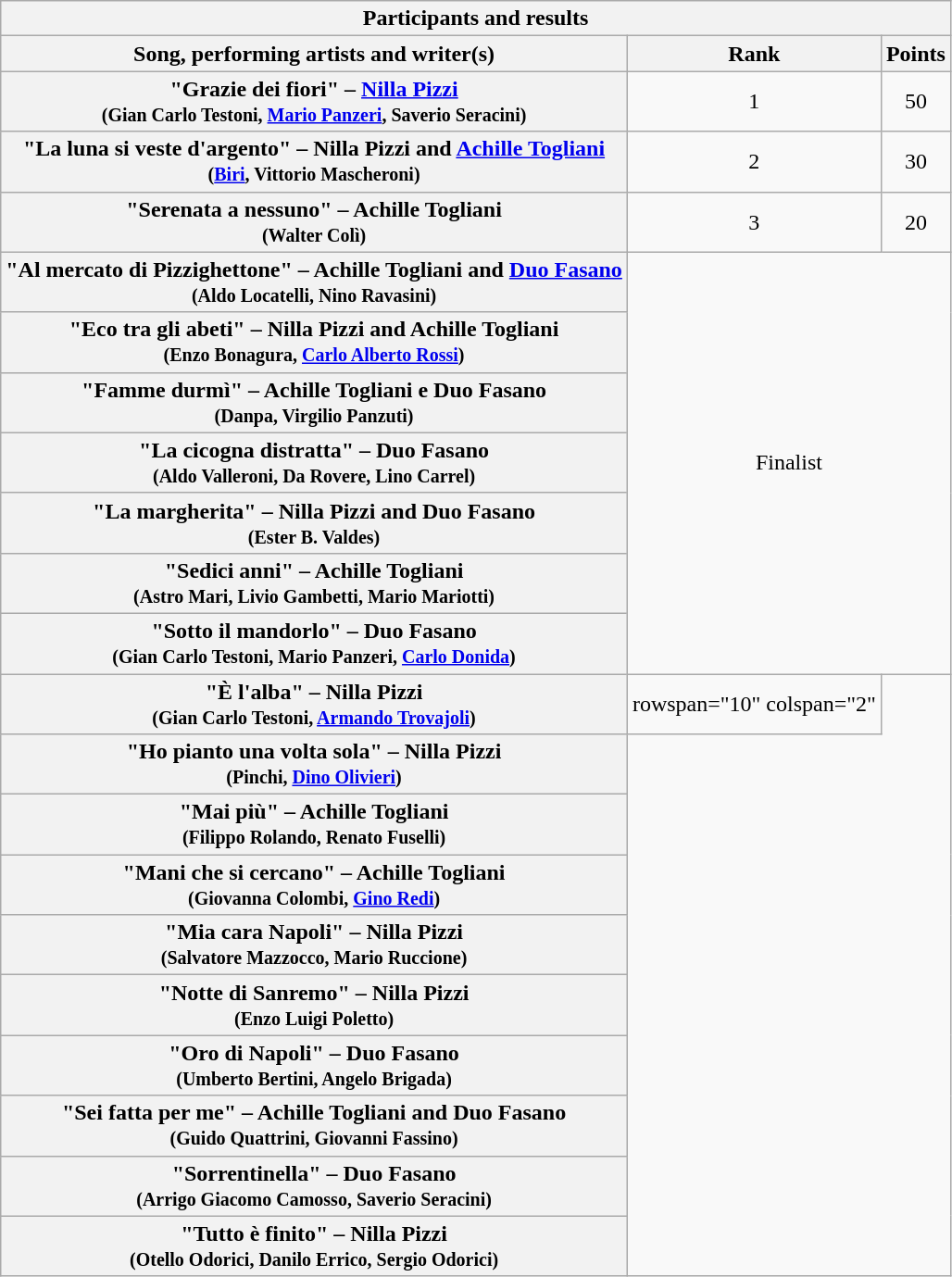<table class="plainrowheaders wikitable">
<tr>
<th colspan="3">Participants and results</th>
</tr>
<tr>
<th>Song, performing artists and writer(s)</th>
<th>Rank</th>
<th>Points</th>
</tr>
<tr>
<th scope="row">"Grazie dei fiori" – <a href='#'>Nilla Pizzi</a><br><small>(Gian Carlo Testoni, <a href='#'>Mario Panzeri</a>, Saverio Seracini)</small></th>
<td style="text-align:center;">1</td>
<td style="text-align:center;">50</td>
</tr>
<tr>
<th scope="row">"La luna si veste d'argento" – Nilla Pizzi and <a href='#'>Achille Togliani</a><br><small>(<a href='#'>Biri</a>, Vittorio Mascheroni)</small></th>
<td style="text-align:center;">2</td>
<td style="text-align:center;">30</td>
</tr>
<tr>
<th scope="row">"Serenata a nessuno" – Achille Togliani<br><small>(Walter Colì)</small></th>
<td style="text-align:center;">3</td>
<td style="text-align:center;">20</td>
</tr>
<tr>
<th scope="row">"Al mercato di Pizzighettone" – Achille Togliani and <a href='#'>Duo Fasano</a><br><small>(Aldo Locatelli, Nino Ravasini)</small></th>
<td style="text-align:center;" rowspan="7" colspan="2">Finalist</td>
</tr>
<tr>
<th scope="row">"Eco tra gli abeti" – Nilla Pizzi and Achille Togliani	<br><small>(Enzo Bonagura, <a href='#'>Carlo Alberto Rossi</a>)</small></th>
</tr>
<tr>
<th scope="row">"Famme durmì" – Achille Togliani e Duo Fasano<br><small>(Danpa, Virgilio Panzuti)</small></th>
</tr>
<tr>
<th scope="row">"La cicogna distratta" – Duo Fasano<br><small>(Aldo Valleroni, Da Rovere, Lino Carrel)</small></th>
</tr>
<tr>
<th scope="row">"La margherita" – Nilla Pizzi and Duo Fasano<br><small>(Ester B. Valdes)</small></th>
</tr>
<tr>
<th scope="row">"Sedici anni" – Achille Togliani<br><small>(Astro Mari, Livio Gambetti, Mario Mariotti)</small></th>
</tr>
<tr>
<th scope="row">"Sotto il mandorlo" – Duo Fasano<br><small>(Gian Carlo Testoni, Mario Panzeri, <a href='#'>Carlo Donida</a>)</small></th>
</tr>
<tr>
<th scope="row">"È l'alba" – Nilla Pizzi<br><small>(Gian Carlo Testoni, <a href='#'>Armando Trovajoli</a>)</small></th>
<td>rowspan="10" colspan="2" </td>
</tr>
<tr>
<th scope="row">"Ho pianto una volta sola" – Nilla Pizzi<br><small>(Pinchi, <a href='#'>Dino Olivieri</a>)</small></th>
</tr>
<tr>
<th scope="row">"Mai più" – Achille Togliani<br><small>(Filippo Rolando, Renato Fuselli)</small></th>
</tr>
<tr>
<th scope="row">"Mani che si cercano" – Achille Togliani<br><small>(Giovanna Colombi, <a href='#'>Gino Redi</a>)</small></th>
</tr>
<tr>
<th scope="row">"Mia cara Napoli" – Nilla Pizzi<br><small>(Salvatore Mazzocco, Mario Ruccione)</small></th>
</tr>
<tr>
<th scope="row">"Notte di Sanremo" – Nilla Pizzi<br><small>(Enzo Luigi Poletto)</small></th>
</tr>
<tr>
<th scope="row">"Oro di Napoli" – Duo Fasano<br><small>(Umberto Bertini, Angelo Brigada)</small></th>
</tr>
<tr>
<th scope="row">"Sei fatta per me" – Achille Togliani and Duo Fasano<br><small>(Guido Quattrini, Giovanni Fassino)</small></th>
</tr>
<tr>
<th scope="row">"Sorrentinella" – Duo Fasano<br><small>(Arrigo Giacomo Camosso, Saverio Seracini)</small></th>
</tr>
<tr>
<th scope="row">"Tutto è finito" – Nilla Pizzi<br><small>(Otello Odorici, Danilo Errico, Sergio Odorici)</small></th>
</tr>
</table>
